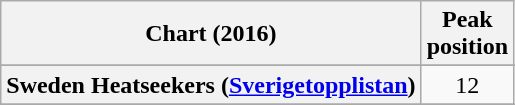<table class="wikitable sortable plainrowheaders" style="text-align:center">
<tr>
<th scope="col">Chart (2016)</th>
<th scope="col">Peak<br> position</th>
</tr>
<tr>
</tr>
<tr>
<th scope="row">Sweden Heatseekers (<a href='#'>Sverigetopplistan</a>)</th>
<td>12</td>
</tr>
<tr>
</tr>
<tr>
</tr>
<tr>
</tr>
</table>
